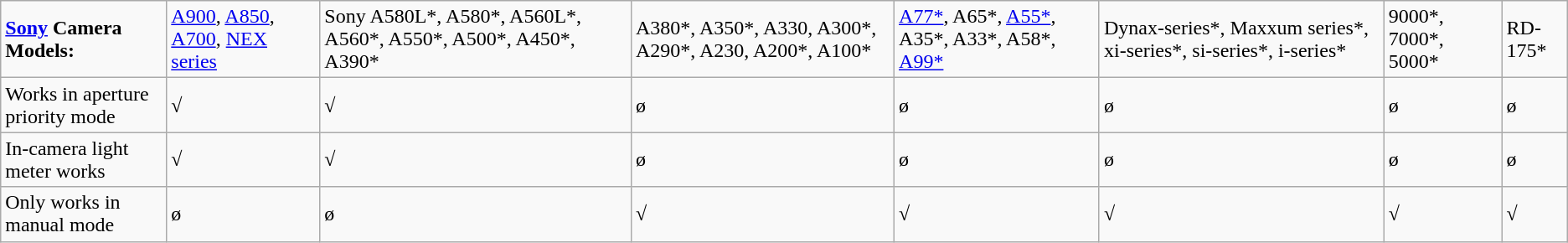<table class="wikitable">
<tr>
<td><strong><a href='#'>Sony</a> Camera Models:</strong></td>
<td><a href='#'>A900</a>, <a href='#'>A850</a>, <a href='#'>A700</a>, <a href='#'>NEX series</a></td>
<td>Sony A580L*, A580*, A560L*, A560*, A550*, A500*, A450*, A390*</td>
<td>A380*, A350*, A330, A300*, A290*, A230, A200*, A100*</td>
<td><a href='#'>A77*</a>, A65*, <a href='#'>A55*</a>, A35*, A33*, A58*, <a href='#'>A99*</a></td>
<td>Dynax-series*, Maxxum series*, xi-series*, si-series*, i-series*</td>
<td>9000*, 7000*, 5000*</td>
<td>RD-175*</td>
</tr>
<tr>
<td>Works in aperture priority mode</td>
<td>√</td>
<td>√</td>
<td>ø</td>
<td>ø</td>
<td>ø</td>
<td>ø</td>
<td>ø</td>
</tr>
<tr>
<td>In-camera light meter works</td>
<td>√</td>
<td>√</td>
<td>ø</td>
<td>ø</td>
<td>ø</td>
<td>ø</td>
<td>ø</td>
</tr>
<tr>
<td>Only works in manual mode</td>
<td>ø</td>
<td>ø</td>
<td>√</td>
<td>√</td>
<td>√</td>
<td>√</td>
<td>√</td>
</tr>
</table>
